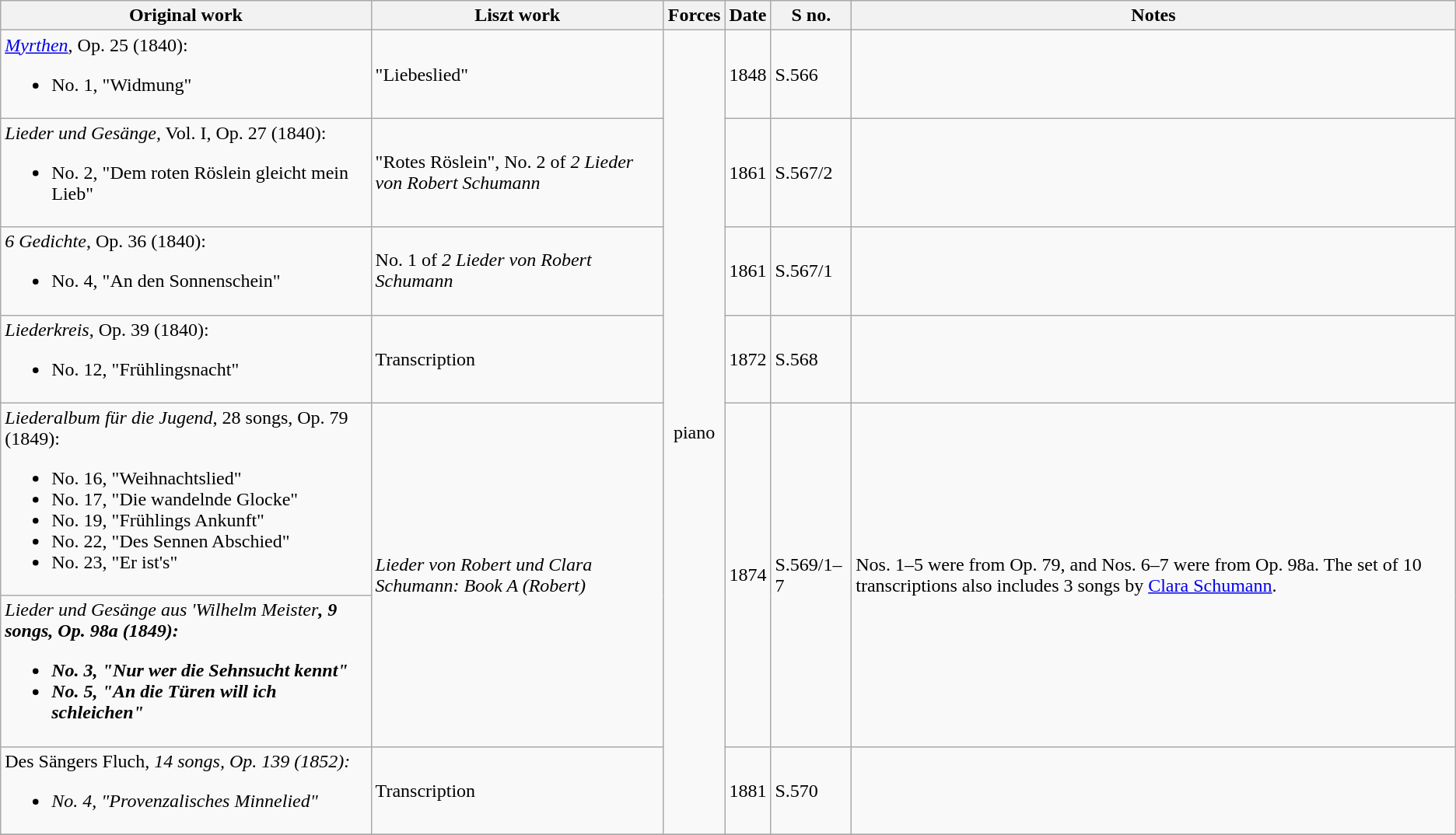<table class="wikitable">
<tr>
<th>Original work</th>
<th>Liszt work</th>
<th>Forces</th>
<th>Date</th>
<th>S no.</th>
<th>Notes</th>
</tr>
<tr>
<td><em><a href='#'>Myrthen</a></em>, Op. 25 (1840):<br><ul><li>No. 1, "Widmung"</li></ul></td>
<td>"Liebeslied"</td>
<td rowspan=7 style="text-align: center">piano</td>
<td>1848</td>
<td>S.566</td>
<td></td>
</tr>
<tr>
<td><em>Lieder und Gesänge</em>, Vol. I, Op. 27 (1840):<br><ul><li>No. 2, "Dem roten Röslein gleicht mein Lieb"</li></ul></td>
<td>"Rotes Röslein", No. 2 of <em>2 Lieder von Robert Schumann</em></td>
<td>1861</td>
<td>S.567/2</td>
<td></td>
</tr>
<tr>
<td><em>6 Gedichte</em>, Op. 36 (1840):<br><ul><li>No. 4, "An den Sonnenschein"</li></ul></td>
<td>No. 1 of <em>2 Lieder von Robert Schumann</em></td>
<td>1861</td>
<td>S.567/1</td>
<td></td>
</tr>
<tr>
<td><em>Liederkreis</em>, Op. 39 (1840):<br><ul><li>No. 12, "Frühlingsnacht"</li></ul></td>
<td>Transcription</td>
<td>1872</td>
<td>S.568</td>
<td></td>
</tr>
<tr>
<td><em>Liederalbum für die Jugend</em>, 28 songs, Op. 79 (1849):<br><ul><li>No. 16, "Weihnachtslied"</li><li>No. 17, "Die wandelnde Glocke"</li><li>No. 19, "Frühlings Ankunft"</li><li>No. 22, "Des Sennen Abschied"</li><li>No. 23, "Er ist's"</li></ul></td>
<td rowspan=2><em>Lieder von Robert und Clara Schumann: Book A (Robert)</em></td>
<td rowspan=2>1874</td>
<td rowspan=2>S.569/1–7</td>
<td rowspan=2>Nos. 1–5 were from Op. 79, and Nos. 6–7 were from Op. 98a.  The set of 10 transcriptions also includes 3 songs by <a href='#'>Clara Schumann</a>.</td>
</tr>
<tr>
<td><em>Lieder und Gesänge aus 'Wilhelm Meister<strong>, 9 songs, Op. 98a (1849):<br><ul><li>No. 3, "Nur wer die Sehnsucht kennt"</li><li>No. 5, "An die Türen will ich schleichen"</li></ul></td>
</tr>
<tr>
<td></em>Des Sängers Fluch<em>, 14 songs, Op. 139 (1852):<br><ul><li>No. 4, "Provenzalisches Minnelied"</li></ul></td>
<td>Transcription</td>
<td>1881</td>
<td>S.570</td>
<td></td>
</tr>
<tr>
</tr>
</table>
